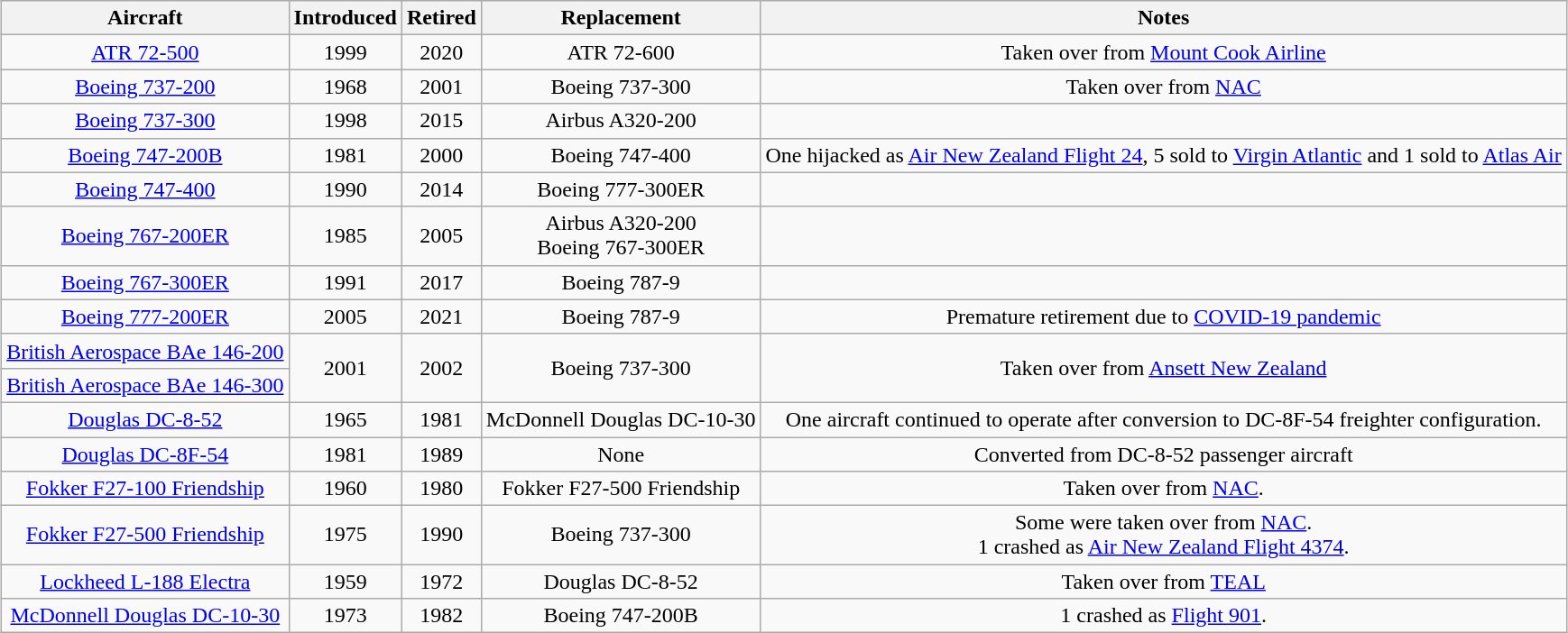<table class="wikitable sortable" style="margin:1em auto; border-collapse:collapse;text-align:center">
<tr>
<th>Aircraft</th>
<th>Introduced</th>
<th>Retired</th>
<th>Replacement</th>
<th>Notes</th>
</tr>
<tr>
<td><a href='#'>ATR 72-500</a></td>
<td>1999</td>
<td>2020</td>
<td>ATR 72-600</td>
<td>Taken over from <a href='#'>Mount Cook Airline</a></td>
</tr>
<tr>
<td><a href='#'>Boeing 737-200</a></td>
<td>1968</td>
<td>2001</td>
<td>Boeing 737-300</td>
<td>Taken over from <a href='#'>NAC</a></td>
</tr>
<tr>
<td><a href='#'>Boeing 737-300</a></td>
<td>1998</td>
<td>2015</td>
<td>Airbus A320-200</td>
<td></td>
</tr>
<tr>
<td><a href='#'>Boeing 747-200B</a></td>
<td>1981</td>
<td>2000</td>
<td>Boeing 747-400</td>
<td>One hijacked as <a href='#'>Air New Zealand Flight 24</a>, 5 sold to <a href='#'>Virgin Atlantic</a> and 1 sold to <a href='#'>Atlas Air</a></td>
</tr>
<tr>
<td><a href='#'>Boeing 747-400</a></td>
<td>1990</td>
<td>2014</td>
<td>Boeing 777-300ER</td>
<td></td>
</tr>
<tr>
<td><a href='#'>Boeing 767-200ER</a></td>
<td>1985</td>
<td>2005</td>
<td>Airbus A320-200<br>Boeing 767-300ER</td>
<td></td>
</tr>
<tr>
<td><a href='#'>Boeing 767-300ER</a></td>
<td>1991</td>
<td>2017</td>
<td>Boeing 787-9</td>
<td></td>
</tr>
<tr>
<td><a href='#'>Boeing 777-200ER</a></td>
<td>2005</td>
<td>2021</td>
<td>Boeing 787-9</td>
<td>Premature retirement due to <a href='#'>COVID-19 pandemic</a></td>
</tr>
<tr>
<td><a href='#'>British Aerospace BAe 146-200</a></td>
<td rowspan="2">2001</td>
<td rowspan="2">2002</td>
<td rowspan="2">Boeing 737-300</td>
<td rowspan="2">Taken over from <a href='#'>Ansett New Zealand</a></td>
</tr>
<tr>
<td><a href='#'>British Aerospace BAe 146-300</a></td>
</tr>
<tr>
<td><a href='#'>Douglas DC-8-52</a></td>
<td>1965</td>
<td>1981</td>
<td>McDonnell Douglas DC-10-30</td>
<td>One aircraft continued to operate after conversion to DC-8F-54 freighter configuration.</td>
</tr>
<tr>
<td><a href='#'>Douglas DC-8F-54</a></td>
<td>1981</td>
<td>1989</td>
<td>None</td>
<td>Converted from DC-8-52 passenger aircraft</td>
</tr>
<tr>
<td><a href='#'>Fokker F27-100 Friendship</a></td>
<td>1960</td>
<td>1980</td>
<td>Fokker F27-500 Friendship</td>
<td>Taken over from <a href='#'>NAC</a>.</td>
</tr>
<tr>
<td><a href='#'>Fokker F27-500 Friendship</a></td>
<td>1975</td>
<td>1990</td>
<td>Boeing 737-300</td>
<td>Some were taken over from <a href='#'>NAC</a>.<br>1 crashed as <a href='#'>Air New Zealand Flight 4374</a>.</td>
</tr>
<tr>
<td><a href='#'>Lockheed L-188 Electra</a></td>
<td>1959</td>
<td>1972</td>
<td>Douglas DC-8-52</td>
<td>Taken over from <a href='#'>TEAL</a></td>
</tr>
<tr>
<td><a href='#'>McDonnell Douglas DC-10-30</a></td>
<td>1973</td>
<td>1982</td>
<td>Boeing 747-200B</td>
<td>1 crashed as <a href='#'>Flight 901</a>.</td>
</tr>
</table>
